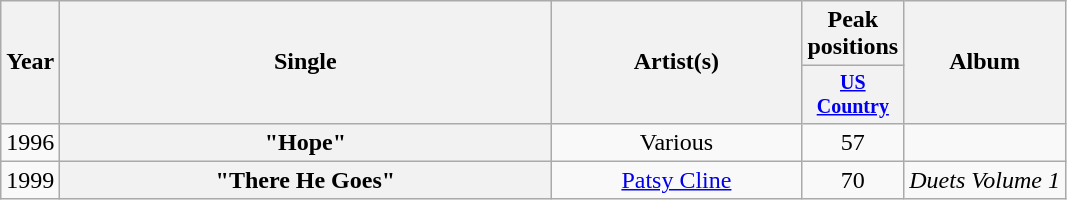<table class="wikitable plainrowheaders" style="text-align:center;">
<tr>
<th rowspan="2">Year</th>
<th rowspan="2" style="width:20em;">Single</th>
<th rowspan="2" style="width:10em;">Artist(s)</th>
<th colspan="1">Peak positions</th>
<th rowspan="2">Album</th>
</tr>
<tr style="font-size:smaller;">
<th width="50"><a href='#'>US Country</a><br></th>
</tr>
<tr>
<td>1996</td>
<th scope="row">"Hope"</th>
<td>Various</td>
<td>57</td>
<td></td>
</tr>
<tr>
<td>1999</td>
<th scope="row">"There He Goes"</th>
<td><a href='#'>Patsy Cline</a></td>
<td>70</td>
<td align="left"><em>Duets Volume 1</em></td>
</tr>
</table>
